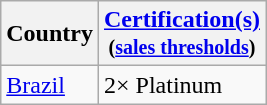<table class="wikitable" border="1">
<tr>
<th>Country</th>
<th><a href='#'>Certification(s)</a><br><small>(<a href='#'>sales thresholds</a>)</small></th>
</tr>
<tr>
<td> <a href='#'>Brazil</a></td>
<td>2× Platinum</td>
</tr>
</table>
